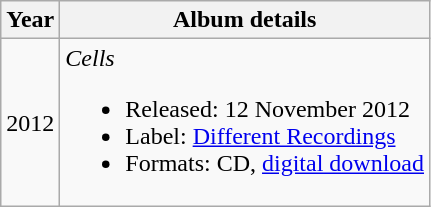<table class="wikitable">
<tr>
<th>Year</th>
<th>Album details</th>
</tr>
<tr>
<td>2012</td>
<td><em>Cells</em><br><ul><li>Released: 12 November 2012</li><li>Label: <a href='#'>Different Recordings</a></li><li>Formats: CD, <a href='#'>digital download</a></li></ul></td>
</tr>
</table>
